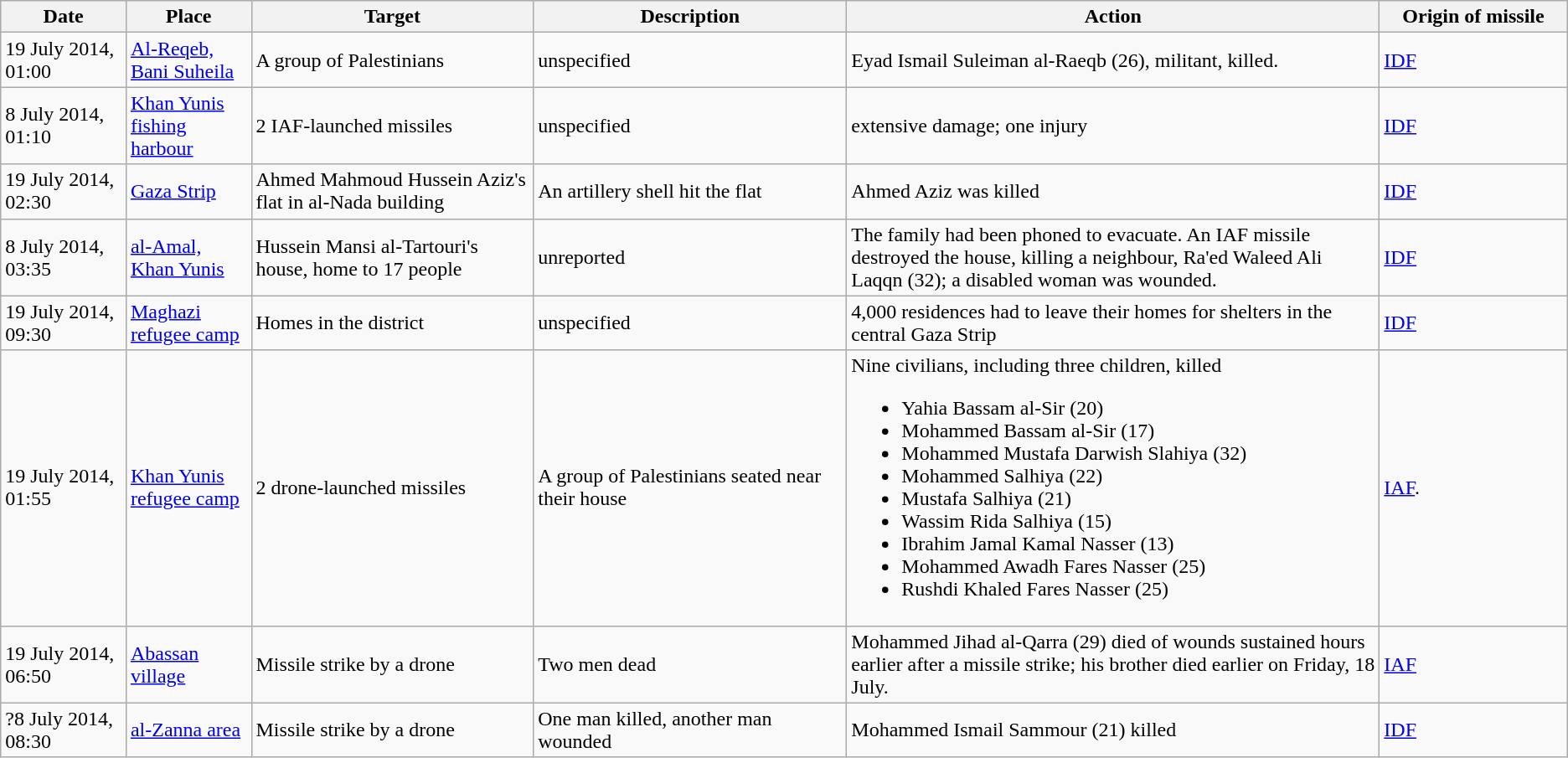<table class="wikitable sortable">
<tr>
<th style="width:8%;">Date</th>
<th style="width:8%;">Place</th>
<th style="width:18%;">Target</th>
<th style="width:20%;">Description</th>
<th>Action</th>
<th style="width:12%;">Origin of missile</th>
</tr>
<tr>
<td>19 July 2014, 01:00</td>
<td><a href='#'>Al-Reqeb, Bani Suheila</a></td>
<td>A group of Palestinians</td>
<td>unspecified</td>
<td>Eyad Ismail Suleiman al-Raeqb (26), militant, killed.</td>
<td><a href='#'>IDF</a></td>
</tr>
<tr>
<td>8 July 2014, 01:10</td>
<td><a href='#'>Khan Yunis fishing harbour</a></td>
<td>2 IAF-launched missiles</td>
<td>unspecified</td>
<td>extensive damage; one injury</td>
<td><a href='#'>IDF</a></td>
</tr>
<tr>
<td>19 July 2014, 02:30</td>
<td><a href='#'>Gaza Strip</a></td>
<td>Ahmed Mahmoud Hussein Aziz's flat in al-Nada building</td>
<td>An artillery shell hit the flat</td>
<td>Ahmed Aziz was killed</td>
<td><a href='#'>IDF</a></td>
</tr>
<tr>
<td>8 July 2014, 03:35</td>
<td><a href='#'>al-Amal, Khan Yunis</a></td>
<td>Hussein Mansi al-Tartouri's house, home to 17 people</td>
<td>unreported</td>
<td>The family had been phoned to evacuate. An IAF missile destroyed the house, killing a neighbour, Ra'ed Waleed Ali Laqqn (32); a disabled woman was wounded.</td>
<td><a href='#'>IDF</a></td>
</tr>
<tr>
<td>19 July 2014, 09:30</td>
<td><a href='#'>Maghazi refugee camp</a></td>
<td>Homes in the district</td>
<td>unspecified</td>
<td>4,000 residences had to leave their homes for shelters in the central Gaza Strip</td>
<td><a href='#'>IDF</a></td>
</tr>
<tr>
<td>19 July 2014, 01:55</td>
<td><a href='#'>Khan Yunis refugee camp</a></td>
<td>2 drone-launched missiles</td>
<td>A group of Palestinians seated near their house</td>
<td>Nine civilians, including three children, killed<br><ul><li>Yahia Bassam al-Sir (20)</li><li>Mohammed Bassam al-Sir (17)</li><li>Mohammed Mustafa Darwish Slahiya (32)</li><li>Mohammed Salhiya (22)</li><li>Mustafa Salhiya (21)</li><li>Wassim Rida Salhiya (15)</li><li>Ibrahim Jamal Kamal Nasser (13)</li><li>Mohammed Awadh Fares Nasser (25)</li><li>Rushdi Khaled Fares Nasser (25)</li></ul></td>
<td><a href='#'>IAF</a>.</td>
</tr>
<tr>
<td>19 July 2014, 06:50</td>
<td><a href='#'>Abassan village</a></td>
<td>Missile strike by a drone</td>
<td>Two men dead</td>
<td>Mohammed Jihad al-Qarra (29) died of wounds sustained hours earlier after a missile strike; his brother died earlier on Friday, 18 July.</td>
<td><a href='#'>IAF</a></td>
</tr>
<tr>
<td>?8 July 2014, 08:30</td>
<td><a href='#'>al-Zanna area</a></td>
<td>Missile strike by a drone</td>
<td>One man killed, another man wounded</td>
<td>Mohammed Ismail Sammour (21) killed</td>
<td><a href='#'>IDF</a></td>
</tr>
</table>
